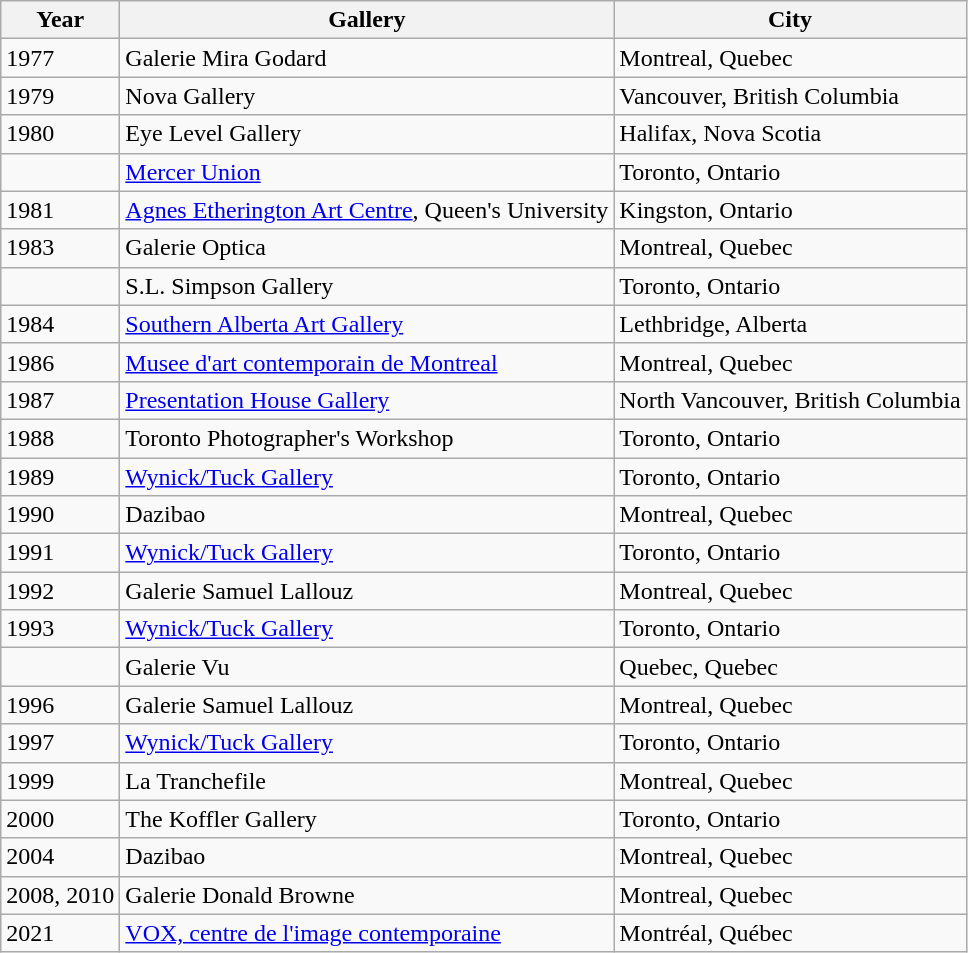<table class="wikitable">
<tr>
<th>Year</th>
<th>Gallery</th>
<th>City</th>
</tr>
<tr>
<td>1977</td>
<td>Galerie Mira Godard</td>
<td>Montreal, Quebec</td>
</tr>
<tr>
<td>1979</td>
<td>Nova Gallery</td>
<td>Vancouver, British Columbia</td>
</tr>
<tr>
<td>1980</td>
<td>Eye Level Gallery</td>
<td>Halifax, Nova Scotia</td>
</tr>
<tr>
<td></td>
<td><a href='#'>Mercer Union</a></td>
<td>Toronto, Ontario</td>
</tr>
<tr>
<td>1981</td>
<td><a href='#'>Agnes Etherington Art Centre</a>, Queen's University</td>
<td>Kingston, Ontario</td>
</tr>
<tr>
<td>1983</td>
<td>Galerie Optica</td>
<td>Montreal, Quebec</td>
</tr>
<tr>
<td></td>
<td>S.L. Simpson Gallery</td>
<td>Toronto, Ontario</td>
</tr>
<tr>
<td>1984</td>
<td><a href='#'>Southern Alberta Art Gallery</a></td>
<td>Lethbridge, Alberta</td>
</tr>
<tr>
<td>1986</td>
<td><a href='#'>Musee d'art contemporain de Montreal</a></td>
<td>Montreal, Quebec</td>
</tr>
<tr>
<td>1987</td>
<td><a href='#'>Presentation House Gallery</a></td>
<td>North Vancouver, British Columbia</td>
</tr>
<tr>
<td>1988</td>
<td>Toronto Photographer's Workshop</td>
<td>Toronto, Ontario</td>
</tr>
<tr>
<td>1989</td>
<td><a href='#'>Wynick/Tuck Gallery</a></td>
<td>Toronto, Ontario</td>
</tr>
<tr>
<td>1990</td>
<td>Dazibao</td>
<td>Montreal, Quebec</td>
</tr>
<tr>
<td>1991</td>
<td><a href='#'>Wynick/Tuck Gallery</a></td>
<td>Toronto, Ontario</td>
</tr>
<tr>
<td>1992</td>
<td>Galerie Samuel Lallouz</td>
<td>Montreal, Quebec</td>
</tr>
<tr>
<td>1993</td>
<td><a href='#'>Wynick/Tuck Gallery</a></td>
<td>Toronto, Ontario</td>
</tr>
<tr>
<td></td>
<td>Galerie Vu</td>
<td>Quebec, Quebec</td>
</tr>
<tr>
<td>1996</td>
<td>Galerie Samuel Lallouz</td>
<td>Montreal, Quebec</td>
</tr>
<tr>
<td>1997</td>
<td><a href='#'>Wynick/Tuck Gallery</a></td>
<td>Toronto, Ontario</td>
</tr>
<tr>
<td>1999</td>
<td>La Tranchefile</td>
<td>Montreal, Quebec</td>
</tr>
<tr>
<td>2000</td>
<td>The Koffler Gallery</td>
<td>Toronto, Ontario</td>
</tr>
<tr>
<td>2004</td>
<td>Dazibao</td>
<td>Montreal, Quebec</td>
</tr>
<tr>
<td>2008, 2010</td>
<td>Galerie Donald Browne</td>
<td>Montreal, Quebec</td>
</tr>
<tr>
<td>2021</td>
<td><a href='#'>VOX, centre de l'image contemporaine</a></td>
<td>Montréal, Québec</td>
</tr>
</table>
